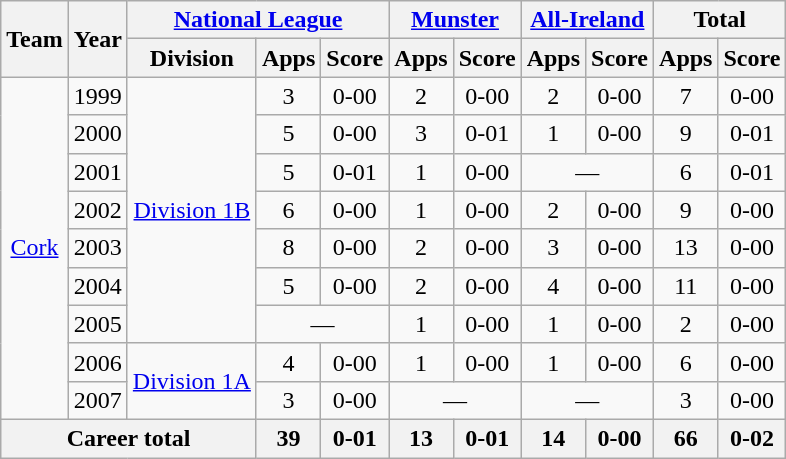<table class="wikitable" style="text-align:center">
<tr>
<th rowspan="2">Team</th>
<th rowspan="2">Year</th>
<th colspan="3"><a href='#'>National League</a></th>
<th colspan="2"><a href='#'>Munster</a></th>
<th colspan="2"><a href='#'>All-Ireland</a></th>
<th colspan="2">Total</th>
</tr>
<tr>
<th>Division</th>
<th>Apps</th>
<th>Score</th>
<th>Apps</th>
<th>Score</th>
<th>Apps</th>
<th>Score</th>
<th>Apps</th>
<th>Score</th>
</tr>
<tr>
<td rowspan="9"><a href='#'>Cork</a></td>
<td>1999</td>
<td rowspan="7"><a href='#'>Division 1B</a></td>
<td>3</td>
<td>0-00</td>
<td>2</td>
<td>0-00</td>
<td>2</td>
<td>0-00</td>
<td>7</td>
<td>0-00</td>
</tr>
<tr>
<td>2000</td>
<td>5</td>
<td>0-00</td>
<td>3</td>
<td>0-01</td>
<td>1</td>
<td>0-00</td>
<td>9</td>
<td>0-01</td>
</tr>
<tr>
<td>2001</td>
<td>5</td>
<td>0-01</td>
<td>1</td>
<td>0-00</td>
<td colspan=2>—</td>
<td>6</td>
<td>0-01</td>
</tr>
<tr>
<td>2002</td>
<td>6</td>
<td>0-00</td>
<td>1</td>
<td>0-00</td>
<td>2</td>
<td>0-00</td>
<td>9</td>
<td>0-00</td>
</tr>
<tr>
<td>2003</td>
<td>8</td>
<td>0-00</td>
<td>2</td>
<td>0-00</td>
<td>3</td>
<td>0-00</td>
<td>13</td>
<td>0-00</td>
</tr>
<tr>
<td>2004</td>
<td>5</td>
<td>0-00</td>
<td>2</td>
<td>0-00</td>
<td>4</td>
<td>0-00</td>
<td>11</td>
<td>0-00</td>
</tr>
<tr>
<td>2005</td>
<td colspan=2>—</td>
<td>1</td>
<td>0-00</td>
<td>1</td>
<td>0-00</td>
<td>2</td>
<td>0-00</td>
</tr>
<tr>
<td>2006</td>
<td rowspan="2"><a href='#'>Division 1A</a></td>
<td>4</td>
<td>0-00</td>
<td>1</td>
<td>0-00</td>
<td>1</td>
<td>0-00</td>
<td>6</td>
<td>0-00</td>
</tr>
<tr>
<td>2007</td>
<td>3</td>
<td>0-00</td>
<td colspan=2>—</td>
<td colspan=2>—</td>
<td>3</td>
<td>0-00</td>
</tr>
<tr>
<th colspan="3">Career total</th>
<th>39</th>
<th>0-01</th>
<th>13</th>
<th>0-01</th>
<th>14</th>
<th>0-00</th>
<th>66</th>
<th>0-02</th>
</tr>
</table>
